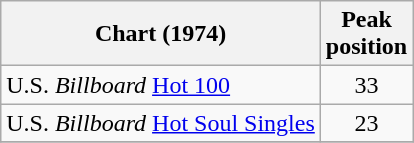<table class="wikitable sortable">
<tr>
<th>Chart (1974)</th>
<th>Peak<br>position</th>
</tr>
<tr>
<td>U.S. <em>Billboard</em> <a href='#'>Hot 100</a></td>
<td align="center">33</td>
</tr>
<tr>
<td>U.S. <em>Billboard</em> <a href='#'>Hot Soul Singles</a></td>
<td align="center">23</td>
</tr>
<tr>
</tr>
</table>
